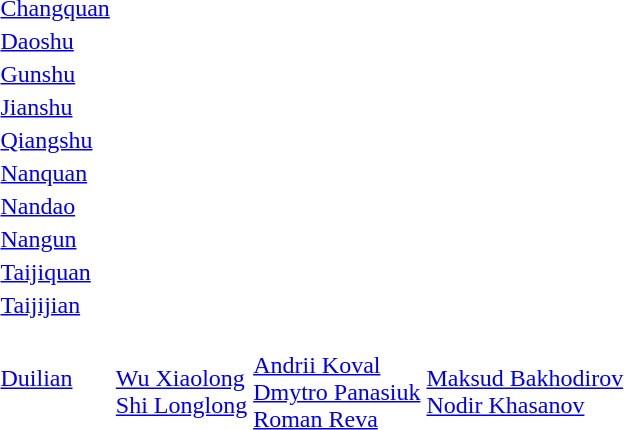<table>
<tr>
<td><a href='#'>Changquan</a></td>
<td></td>
<td></td>
<td></td>
</tr>
<tr>
<td><a href='#'>Daoshu</a></td>
<td></td>
<td></td>
<td></td>
</tr>
<tr>
<td><a href='#'>Gunshu</a></td>
<td></td>
<td></td>
<td></td>
</tr>
<tr>
<td><a href='#'>Jianshu</a></td>
<td></td>
<td></td>
<td></td>
</tr>
<tr>
<td><a href='#'>Qiangshu</a></td>
<td></td>
<td></td>
<td></td>
</tr>
<tr>
<td><a href='#'>Nanquan</a></td>
<td></td>
<td></td>
<td></td>
</tr>
<tr>
<td><a href='#'>Nandao</a></td>
<td></td>
<td></td>
<td></td>
</tr>
<tr>
<td><a href='#'>Nangun</a></td>
<td></td>
<td></td>
<td></td>
</tr>
<tr>
<td><a href='#'>Taijiquan</a></td>
<td></td>
<td></td>
<td></td>
</tr>
<tr>
<td><a href='#'>Taijijian</a></td>
<td></td>
<td></td>
<td></td>
</tr>
<tr>
<td><a href='#'>Duilian</a></td>
<td><br><a href='#'>Wu Xiaolong</a><br><a href='#'>Shi Longlong</a></td>
<td><br><a href='#'>Andrii Koval</a><br><a href='#'>Dmytro Panasiuk</a><br><a href='#'>Roman Reva</a></td>
<td><br><a href='#'>Maksud Bakhodirov</a><br><a href='#'>Nodir Khasanov</a></td>
</tr>
</table>
